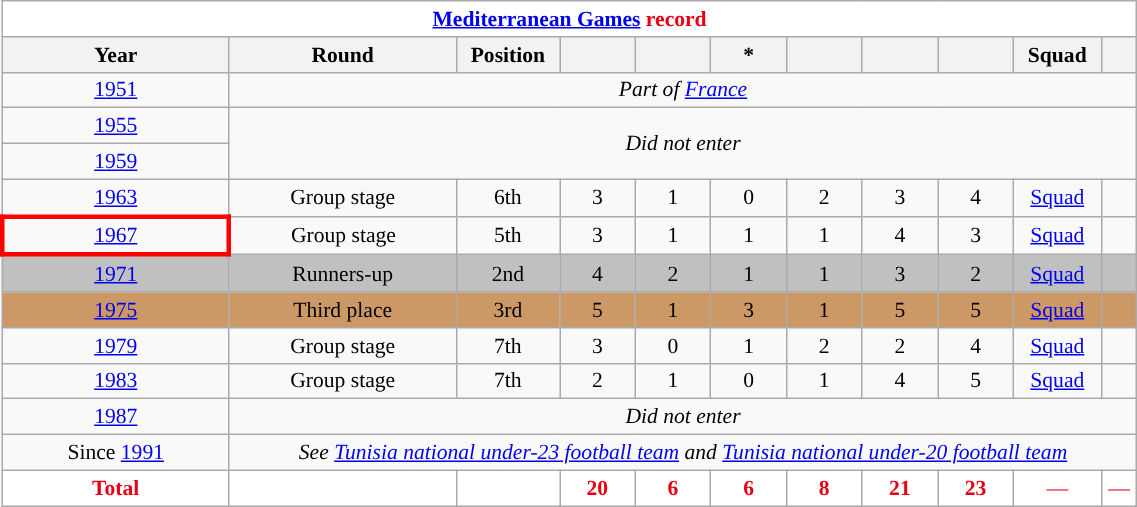<table class="wikitable" style="font-size:90%; text-align:center;" width="60%">
<tr>
<th colspan="11" style="background:#FFFFFF; color:#E70013; "><a href='#'><span>Mediterranean Games</span></a> record</th>
</tr>
<tr>
<th width="15%">Year</th>
<th width="15%">Round</th>
<th width="5%">Position</th>
<th width="5%"></th>
<th width="5%"></th>
<th width="5%">*</th>
<th width="5%"></th>
<th width="5%"></th>
<th width="5%"></th>
<th width="5%">Squad</th>
<th width="1%"></th>
</tr>
<tr>
<td> <a href='#'>1951</a></td>
<td colspan="10"><em>Part of <a href='#'>France</a></em></td>
</tr>
<tr>
<td> <a href='#'>1955</a></td>
<td colspan="10" rowspan="2"><em>Did not enter</em></td>
</tr>
<tr>
<td> <a href='#'>1959</a></td>
</tr>
<tr>
<td> <a href='#'>1963</a></td>
<td>Group stage</td>
<td>6th</td>
<td>3</td>
<td>1</td>
<td>0</td>
<td>2</td>
<td>3</td>
<td>4</td>
<td><a href='#'>Squad</a></td>
<td></td>
</tr>
<tr>
<td style="border: 3px solid red"> <a href='#'>1967</a></td>
<td>Group stage</td>
<td>5th</td>
<td>3</td>
<td>1</td>
<td>1</td>
<td>1</td>
<td>4</td>
<td>3</td>
<td><a href='#'>Squad</a></td>
<td></td>
</tr>
<tr style="background:silver;">
<td> <a href='#'>1971</a></td>
<td>Runners-up</td>
<td>2nd</td>
<td>4</td>
<td>2</td>
<td>1</td>
<td>1</td>
<td>3</td>
<td>2</td>
<td><a href='#'>Squad</a></td>
<td></td>
</tr>
<tr style="background:#c96;">
<td> <a href='#'>1975</a></td>
<td>Third place</td>
<td>3rd</td>
<td>5</td>
<td>1</td>
<td>3</td>
<td>1</td>
<td>5</td>
<td>5</td>
<td><a href='#'>Squad</a></td>
<td></td>
</tr>
<tr>
<td> <a href='#'>1979</a></td>
<td>Group stage</td>
<td>7th</td>
<td>3</td>
<td>0</td>
<td>1</td>
<td>2</td>
<td>2</td>
<td>4</td>
<td><a href='#'>Squad</a></td>
<td></td>
</tr>
<tr>
<td> <a href='#'>1983</a></td>
<td>Group stage</td>
<td>7th</td>
<td>2</td>
<td>1</td>
<td>0</td>
<td>1</td>
<td>4</td>
<td>5</td>
<td><a href='#'>Squad</a></td>
<td></td>
</tr>
<tr>
<td> <a href='#'>1987</a></td>
<td colspan="10"><em>Did not enter</em></td>
</tr>
<tr>
<td>Since  <a href='#'>1991</a></td>
<td colspan="10"><em>See <a href='#'>Tunisia national under-23 football team</a> and <a href='#'>Tunisia national under-20 football team</a></em></td>
</tr>
<tr>
<th style="background:#FFFFFF; color:#E70013; ">Total</th>
<th style="background:#FFFFFF; color:#E70013; "></th>
<th style="background:#FFFFFF; color:#E70013; "></th>
<th style="background:#FFFFFF; color:#E70013; ">20</th>
<th style="background:#FFFFFF; color:#E70013; ">6</th>
<th style="background:#FFFFFF; color:#E70013; ">6</th>
<th style="background:#FFFFFF; color:#E70013; ">8</th>
<th style="background:#FFFFFF; color:#E70013; ">21</th>
<th style="background:#FFFFFF; color:#E70013; ">23</th>
<td style="background:#FFFFFF; color:#E70013; ">—</td>
<td style="background:#FFFFFF; color:#E70013; ">—</td>
</tr>
</table>
